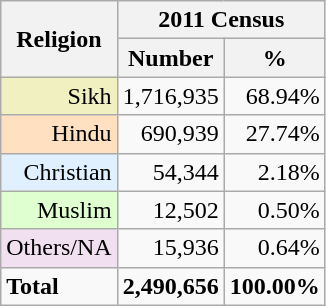<table class="wikitable sortable" style="text-align:right">
<tr>
<th rowspan="2">Religion</th>
<th colspan="2">2011 Census </th>
</tr>
<tr>
<th>Number</th>
<th>%</th>
</tr>
<tr>
<td style="background:#F0F0C0;">Sikh</td>
<td>1,716,935</td>
<td>68.94%</td>
</tr>
<tr>
<td style="background:#FFE0C0;">Hindu</td>
<td>690,939</td>
<td>27.74%</td>
</tr>
<tr>
<td style="background:#E0F0FF;">Christian</td>
<td>54,344</td>
<td>2.18%</td>
</tr>
<tr>
<td style="background:#E0FFD0;">Muslim</td>
<td>12,502</td>
<td>0.50%</td>
</tr>
<tr>
<td style="background:#F0E0F0;">Others/NA</td>
<td>15,936</td>
<td>0.64%</td>
</tr>
<tr>
<td style="text-align:left"><strong>Total</strong></td>
<td><strong>2,490,656</strong></td>
<td><strong>100.00%</strong></td>
</tr>
</table>
